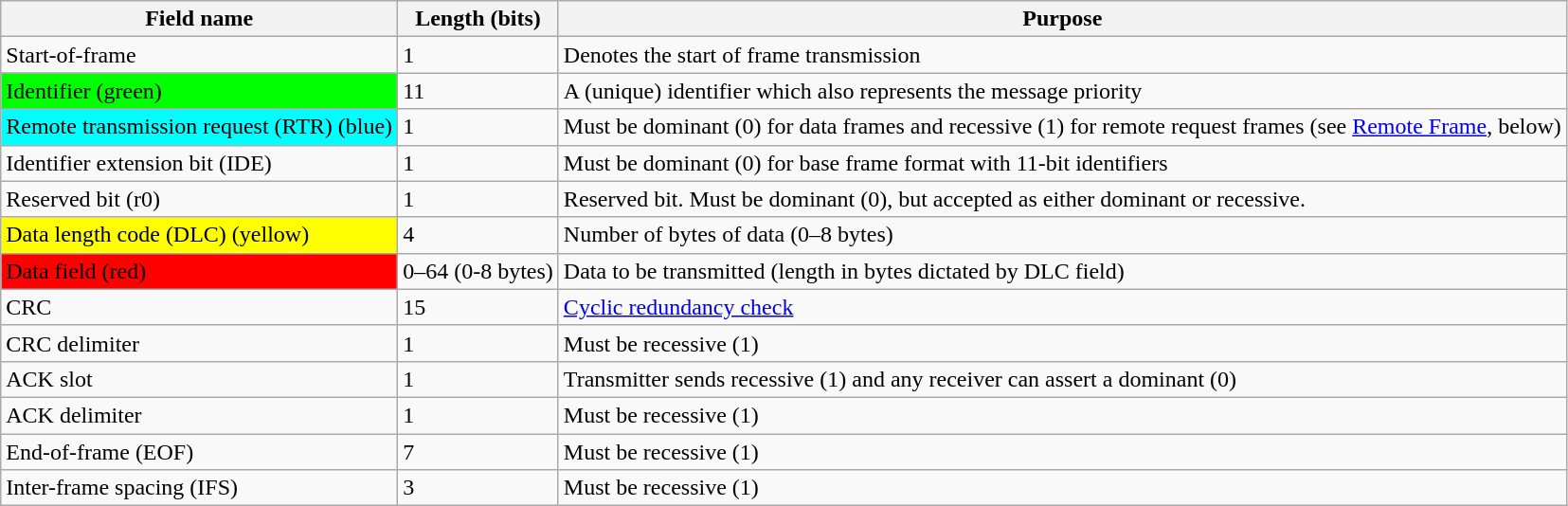<table class="wikitable">
<tr ">
<th>Field name</th>
<th>Length (bits)</th>
<th>Purpose</th>
</tr>
<tr>
<td>Start-of-frame</td>
<td>1</td>
<td>Denotes the start of frame transmission</td>
</tr>
<tr>
<td bgcolor=lime>Identifier (green)</td>
<td>11</td>
<td>A (unique) identifier which also represents the message priority</td>
</tr>
<tr>
<td bgcolor=cyan>Remote transmission request (RTR) (blue)</td>
<td>1</td>
<td>Must be dominant (0) for data frames and recessive (1) for remote request frames (see <a href='#'>Remote Frame</a>, below)</td>
</tr>
<tr>
<td>Identifier extension bit (IDE)</td>
<td>1</td>
<td>Must be dominant (0) for base frame format with 11-bit identifiers</td>
</tr>
<tr>
<td>Reserved bit (r0)</td>
<td>1</td>
<td>Reserved bit. Must be dominant (0), but accepted as either dominant or recessive.</td>
</tr>
<tr>
<td bgcolor=yellow>Data length code (DLC) (yellow)</td>
<td>4</td>
<td>Number of bytes of data (0–8 bytes)</td>
</tr>
<tr>
<td bgcolor=red>Data field (red)</td>
<td>0–64 (0-8 bytes)</td>
<td>Data to be transmitted (length in bytes dictated by DLC field)</td>
</tr>
<tr>
<td>CRC</td>
<td>15</td>
<td><a href='#'>Cyclic redundancy check</a></td>
</tr>
<tr>
<td>CRC delimiter</td>
<td>1</td>
<td>Must be recessive (1)</td>
</tr>
<tr>
<td>ACK slot</td>
<td>1</td>
<td>Transmitter sends recessive (1) and any receiver can assert a dominant (0)</td>
</tr>
<tr>
<td>ACK delimiter</td>
<td>1</td>
<td>Must be recessive (1)</td>
</tr>
<tr>
<td>End-of-frame (EOF)</td>
<td>7</td>
<td>Must be recessive (1)</td>
</tr>
<tr>
<td>Inter-frame spacing (IFS)</td>
<td>3</td>
<td>Must be recessive (1)</td>
</tr>
</table>
